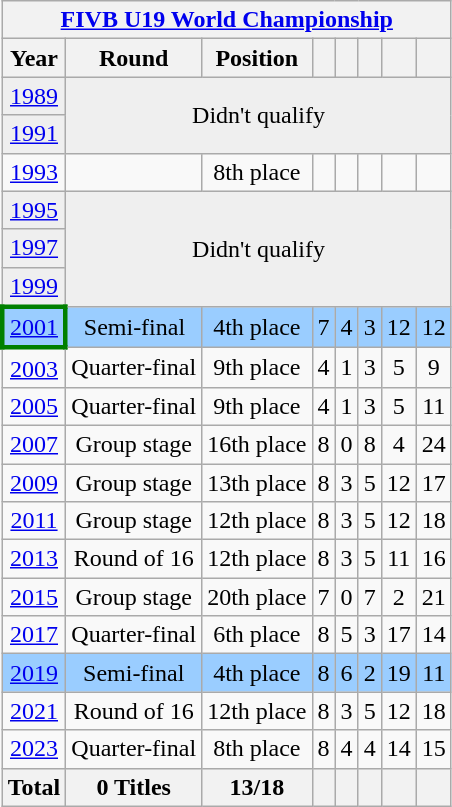<table class="wikitable" style="text-align: center;">
<tr>
<th colspan=8><a href='#'>FIVB U19 World Championship</a></th>
</tr>
<tr>
<th>Year</th>
<th>Round</th>
<th>Position</th>
<th></th>
<th></th>
<th></th>
<th></th>
<th></th>
</tr>
<tr bgcolor="efefef">
<td> <a href='#'>1989</a></td>
<td colspan="8" rowspan=2>Didn't qualify</td>
</tr>
<tr bgcolor="efefef">
<td> <a href='#'>1991</a></td>
</tr>
<tr>
<td> <a href='#'>1993</a></td>
<td></td>
<td>8th place</td>
<td></td>
<td></td>
<td></td>
<td></td>
<td></td>
</tr>
<tr bgcolor="efefef">
<td> <a href='#'>1995</a></td>
<td colspan="8" rowspan="3">Didn't qualify</td>
</tr>
<tr bgcolor="efefef">
<td> <a href='#'>1997</a></td>
</tr>
<tr bgcolor="efefef">
<td> <a href='#'>1999</a></td>
</tr>
<tr bgcolor=9acdff>
<td style="border:3px solid green"> <a href='#'>2001</a></td>
<td>Semi-final</td>
<td>4th place</td>
<td>7</td>
<td>4</td>
<td>3</td>
<td>12</td>
<td>12</td>
</tr>
<tr>
<td> <a href='#'>2003</a></td>
<td>Quarter-final</td>
<td>9th place</td>
<td>4</td>
<td>1</td>
<td>3</td>
<td>5</td>
<td>9</td>
</tr>
<tr>
<td> <a href='#'>2005</a></td>
<td>Quarter-final</td>
<td>9th place</td>
<td>4</td>
<td>1</td>
<td>3</td>
<td>5</td>
<td>11</td>
</tr>
<tr>
<td> <a href='#'>2007</a></td>
<td>Group stage</td>
<td>16th place</td>
<td>8</td>
<td>0</td>
<td>8</td>
<td>4</td>
<td>24</td>
</tr>
<tr>
<td> <a href='#'>2009</a></td>
<td>Group stage</td>
<td>13th place</td>
<td>8</td>
<td>3</td>
<td>5</td>
<td>12</td>
<td>17</td>
</tr>
<tr>
<td> <a href='#'>2011</a></td>
<td>Group stage</td>
<td>12th place</td>
<td>8</td>
<td>3</td>
<td>5</td>
<td>12</td>
<td>18</td>
</tr>
<tr>
<td> <a href='#'>2013</a></td>
<td>Round of 16</td>
<td>12th place</td>
<td>8</td>
<td>3</td>
<td>5</td>
<td>11</td>
<td>16</td>
</tr>
<tr>
<td> <a href='#'>2015</a></td>
<td>Group stage</td>
<td>20th place</td>
<td>7</td>
<td>0</td>
<td>7</td>
<td>2</td>
<td>21</td>
</tr>
<tr>
<td> <a href='#'>2017</a></td>
<td>Quarter-final</td>
<td>6th place</td>
<td>8</td>
<td>5</td>
<td>3</td>
<td>17</td>
<td>14</td>
</tr>
<tr bgcolor=9acdff>
<td> <a href='#'>2019</a></td>
<td>Semi-final</td>
<td>4th place</td>
<td>8</td>
<td>6</td>
<td>2</td>
<td>19</td>
<td>11</td>
</tr>
<tr>
<td> <a href='#'>2021</a></td>
<td>Round of 16</td>
<td>12th place</td>
<td>8</td>
<td>3</td>
<td>5</td>
<td>12</td>
<td>18</td>
</tr>
<tr>
<td> <a href='#'>2023</a></td>
<td>Quarter-final</td>
<td>8th place</td>
<td>8</td>
<td>4</td>
<td>4</td>
<td>14</td>
<td>15</td>
</tr>
<tr>
<th>Total</th>
<th>0 Titles</th>
<th>13/18</th>
<th></th>
<th></th>
<th></th>
<th></th>
<th></th>
</tr>
</table>
